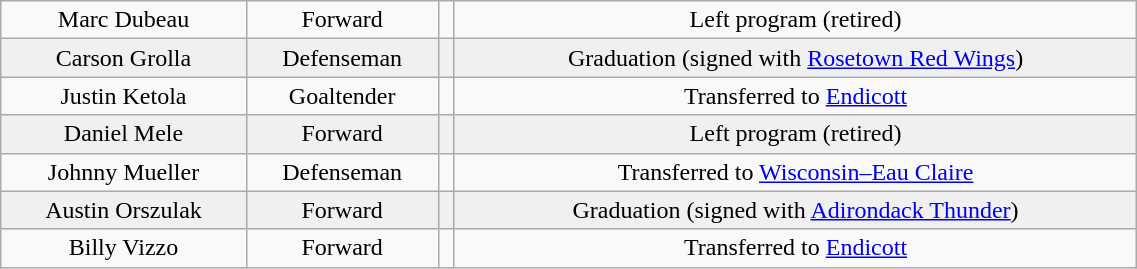<table class="wikitable" width="60%">
<tr align="center" bgcolor="">
<td>Marc Dubeau</td>
<td>Forward</td>
<td></td>
<td>Left program (retired)</td>
</tr>
<tr align="center" bgcolor="f0f0f0">
<td>Carson Grolla</td>
<td>Defenseman</td>
<td></td>
<td>Graduation (signed with <a href='#'>Rosetown Red Wings</a>)</td>
</tr>
<tr align="center" bgcolor="">
<td>Justin Ketola</td>
<td>Goaltender</td>
<td></td>
<td>Transferred to <a href='#'>Endicott</a></td>
</tr>
<tr align="center" bgcolor="f0f0f0">
<td>Daniel Mele</td>
<td>Forward</td>
<td></td>
<td>Left program (retired)</td>
</tr>
<tr align="center" bgcolor="">
<td>Johnny Mueller</td>
<td>Defenseman</td>
<td></td>
<td>Transferred to <a href='#'>Wisconsin–Eau Claire</a></td>
</tr>
<tr align="center" bgcolor="f0f0f0">
<td>Austin Orszulak</td>
<td>Forward</td>
<td></td>
<td>Graduation (signed with <a href='#'>Adirondack Thunder</a>)</td>
</tr>
<tr align="center" bgcolor="">
<td>Billy Vizzo</td>
<td>Forward</td>
<td></td>
<td>Transferred to <a href='#'>Endicott</a></td>
</tr>
</table>
